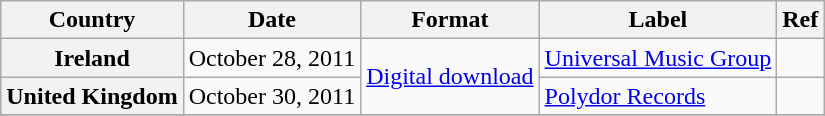<table class="wikitable plainrowheaders">
<tr>
<th scope="col">Country</th>
<th scope="col">Date</th>
<th scope="col">Format</th>
<th scope="col">Label</th>
<th scope="col">Ref</th>
</tr>
<tr>
<th scope="row">Ireland</th>
<td>October 28, 2011</td>
<td rowspan="2"><a href='#'>Digital download</a></td>
<td><a href='#'>Universal Music Group</a></td>
<td></td>
</tr>
<tr>
<th scope="row">United Kingdom</th>
<td>October 30, 2011</td>
<td><a href='#'>Polydor Records</a></td>
<td></td>
</tr>
<tr>
</tr>
</table>
